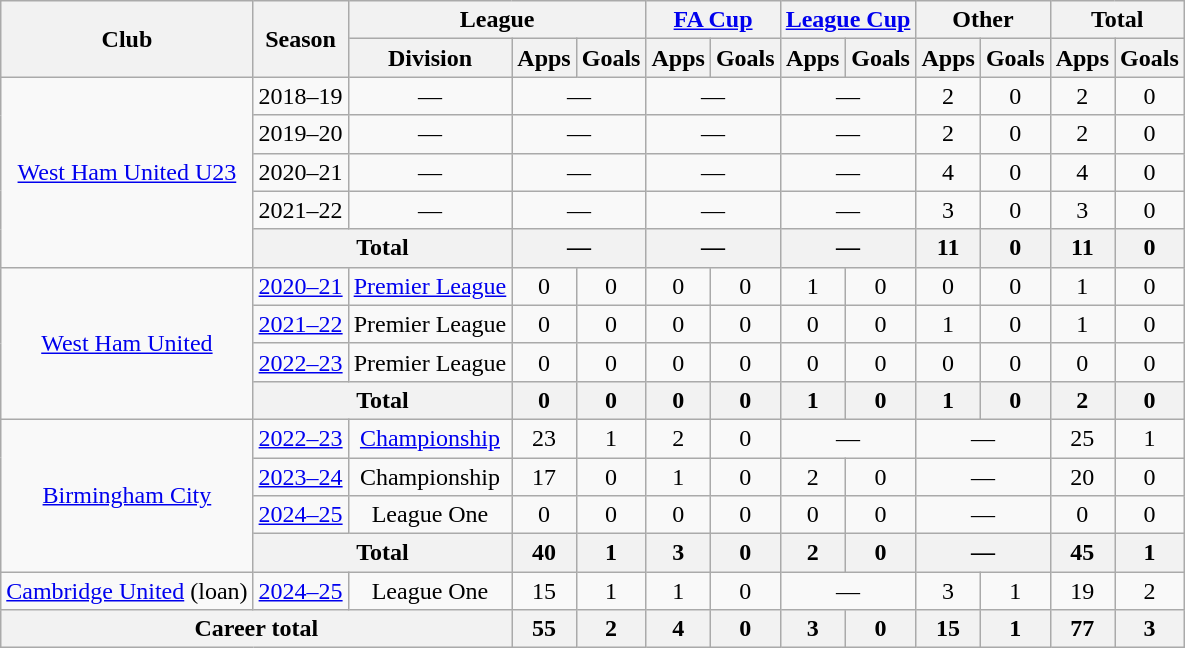<table class="wikitable" style="text-align: center">
<tr>
<th rowspan="2">Club</th>
<th rowspan="2">Season</th>
<th colspan="3">League</th>
<th colspan="2"><a href='#'>FA Cup</a></th>
<th colspan="2"><a href='#'>League Cup</a></th>
<th colspan="2">Other</th>
<th colspan="2">Total</th>
</tr>
<tr>
<th>Division</th>
<th>Apps</th>
<th>Goals</th>
<th>Apps</th>
<th>Goals</th>
<th>Apps</th>
<th>Goals</th>
<th>Apps</th>
<th>Goals</th>
<th>Apps</th>
<th>Goals</th>
</tr>
<tr>
<td rowspan="5"><a href='#'>West Ham United U23</a></td>
<td>2018–19</td>
<td colspan=1>—</td>
<td colspan=2>—</td>
<td colspan=2>—</td>
<td colspan=2>—</td>
<td>2</td>
<td>0</td>
<td>2</td>
<td>0</td>
</tr>
<tr>
<td>2019–20</td>
<td colspan=1>—</td>
<td colspan=2>—</td>
<td colspan=2>—</td>
<td colspan=2>—</td>
<td>2</td>
<td>0</td>
<td>2</td>
<td>0</td>
</tr>
<tr>
<td>2020–21</td>
<td colspan=1>—</td>
<td colspan=2>—</td>
<td colspan=2>—</td>
<td colspan=2>—</td>
<td>4</td>
<td>0</td>
<td>4</td>
<td>0</td>
</tr>
<tr>
<td>2021–22</td>
<td colspan=1>—</td>
<td colspan=2>—</td>
<td colspan=2>—</td>
<td colspan=2>—</td>
<td>3</td>
<td>0</td>
<td>3</td>
<td>0</td>
</tr>
<tr>
<th colspan="2">Total</th>
<th colspan=2>—</th>
<th colspan=2>—</th>
<th colspan=2>—</th>
<th>11</th>
<th>0</th>
<th>11</th>
<th>0</th>
</tr>
<tr>
<td rowspan="4"><a href='#'>West Ham United</a></td>
<td><a href='#'>2020–21</a></td>
<td><a href='#'>Premier League</a></td>
<td>0</td>
<td>0</td>
<td>0</td>
<td>0</td>
<td>1</td>
<td>0</td>
<td>0</td>
<td>0</td>
<td>1</td>
<td>0</td>
</tr>
<tr>
<td><a href='#'>2021–22</a></td>
<td>Premier League</td>
<td>0</td>
<td>0</td>
<td>0</td>
<td>0</td>
<td>0</td>
<td>0</td>
<td>1</td>
<td>0</td>
<td>1</td>
<td>0</td>
</tr>
<tr>
<td><a href='#'>2022–23</a></td>
<td>Premier League</td>
<td>0</td>
<td>0</td>
<td>0</td>
<td>0</td>
<td>0</td>
<td>0</td>
<td>0</td>
<td>0</td>
<td>0</td>
<td>0</td>
</tr>
<tr>
<th colspan="2">Total</th>
<th>0</th>
<th>0</th>
<th>0</th>
<th>0</th>
<th>1</th>
<th>0</th>
<th>1</th>
<th>0</th>
<th>2</th>
<th>0</th>
</tr>
<tr>
<td rowspan="4"><a href='#'>Birmingham City</a></td>
<td><a href='#'>2022–23</a></td>
<td><a href='#'>Championship</a></td>
<td>23</td>
<td>1</td>
<td>2</td>
<td>0</td>
<td colspan="2">—</td>
<td colspan="2">—</td>
<td>25</td>
<td>1</td>
</tr>
<tr>
<td><a href='#'>2023–24</a></td>
<td>Championship</td>
<td>17</td>
<td>0</td>
<td>1</td>
<td>0</td>
<td>2</td>
<td>0</td>
<td colspan="2">—</td>
<td>20</td>
<td>0</td>
</tr>
<tr>
<td><a href='#'>2024–25</a></td>
<td>League One</td>
<td>0</td>
<td>0</td>
<td>0</td>
<td>0</td>
<td>0</td>
<td>0</td>
<td colspan="2">—</td>
<td>0</td>
<td>0</td>
</tr>
<tr>
<th colspan="2">Total</th>
<th>40</th>
<th>1</th>
<th>3</th>
<th>0</th>
<th>2</th>
<th>0</th>
<th colspan="2">—</th>
<th>45</th>
<th>1</th>
</tr>
<tr>
<td><a href='#'>Cambridge United</a> (loan)</td>
<td><a href='#'>2024–25</a></td>
<td>League One</td>
<td>15</td>
<td>1</td>
<td>1</td>
<td>0</td>
<td colspan="2">—</td>
<td>3</td>
<td>1</td>
<td>19</td>
<td>2</td>
</tr>
<tr>
<th colspan="3">Career total</th>
<th>55</th>
<th>2</th>
<th>4</th>
<th>0</th>
<th>3</th>
<th>0</th>
<th>15</th>
<th>1</th>
<th>77</th>
<th>3</th>
</tr>
</table>
